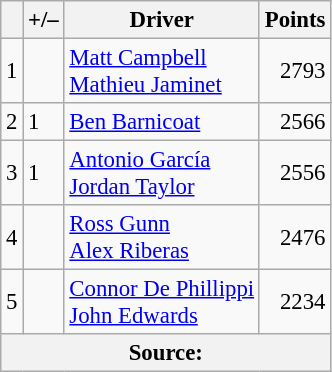<table class="wikitable" style="font-size: 95%;">
<tr>
<th scope="col"></th>
<th scope="col">+/–</th>
<th scope="col">Driver</th>
<th scope="col">Points</th>
</tr>
<tr>
<td align=center>1</td>
<td align="left"></td>
<td> <a href='#'>Matt Campbell</a><br> <a href='#'>Mathieu Jaminet</a></td>
<td align=right>2793</td>
</tr>
<tr>
<td align=center>2</td>
<td align="left"> 1</td>
<td> <a href='#'>Ben Barnicoat</a></td>
<td align=right>2566</td>
</tr>
<tr>
<td align=center>3</td>
<td align="left"> 1</td>
<td> <a href='#'>Antonio García</a><br> <a href='#'>Jordan Taylor</a></td>
<td align=right>2556</td>
</tr>
<tr>
<td align=center>4</td>
<td align="left"></td>
<td> <a href='#'>Ross Gunn</a><br> <a href='#'>Alex Riberas</a></td>
<td align=right>2476</td>
</tr>
<tr>
<td align=center>5</td>
<td align="left"></td>
<td> <a href='#'>Connor De Phillippi</a><br> <a href='#'>John Edwards</a></td>
<td align=right>2234</td>
</tr>
<tr>
<th colspan=5>Source:</th>
</tr>
</table>
